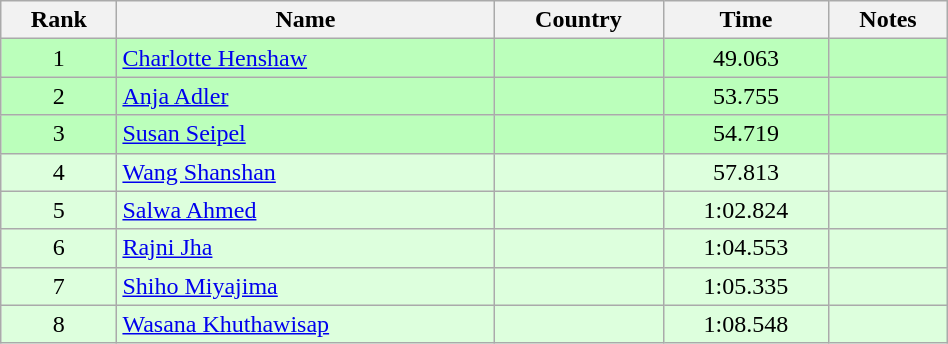<table class="wikitable" style="text-align:center;width: 50%">
<tr>
<th>Rank</th>
<th>Name</th>
<th>Country</th>
<th>Time</th>
<th>Notes</th>
</tr>
<tr bgcolor=bbffbb>
<td>1</td>
<td align="left"><a href='#'>Charlotte Henshaw</a></td>
<td align="left"></td>
<td>49.063</td>
<td></td>
</tr>
<tr bgcolor=bbffbb>
<td>2</td>
<td align="left"><a href='#'>Anja Adler</a></td>
<td align="left"></td>
<td>53.755</td>
<td></td>
</tr>
<tr bgcolor=bbffbb>
<td>3</td>
<td align="left"><a href='#'>Susan Seipel</a></td>
<td align="left"></td>
<td>54.719</td>
<td></td>
</tr>
<tr bgcolor=ddffdd>
<td>4</td>
<td align="left"><a href='#'>Wang Shanshan</a></td>
<td align="left"></td>
<td>57.813</td>
<td></td>
</tr>
<tr bgcolor=ddffdd>
<td>5</td>
<td align="left"><a href='#'>Salwa Ahmed</a></td>
<td align="left"></td>
<td>1:02.824</td>
<td></td>
</tr>
<tr bgcolor=ddffdd>
<td>6</td>
<td align="left"><a href='#'>Rajni Jha</a></td>
<td align="left"></td>
<td>1:04.553</td>
<td></td>
</tr>
<tr bgcolor=ddffdd>
<td>7</td>
<td align="left"><a href='#'>Shiho Miyajima</a></td>
<td align="left"></td>
<td>1:05.335</td>
<td></td>
</tr>
<tr bgcolor=ddffdd>
<td>8</td>
<td align="left"><a href='#'>Wasana Khuthawisap</a></td>
<td align="left"></td>
<td>1:08.548</td>
<td></td>
</tr>
</table>
